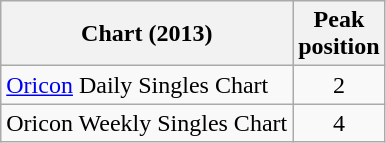<table class="wikitable sortable" border="1">
<tr>
<th>Chart (2013)</th>
<th>Peak<br>position</th>
</tr>
<tr>
<td><a href='#'>Oricon</a> Daily Singles Chart</td>
<td style="text-align:center;">2</td>
</tr>
<tr>
<td>Oricon Weekly Singles Chart</td>
<td style="text-align:center;">4</td>
</tr>
</table>
